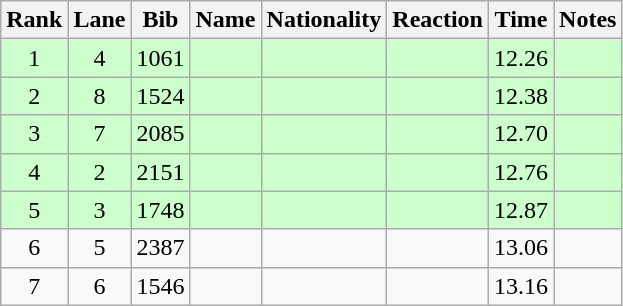<table class="wikitable sortable" style="text-align:center">
<tr>
<th>Rank</th>
<th>Lane</th>
<th>Bib</th>
<th>Name</th>
<th>Nationality</th>
<th>Reaction</th>
<th>Time</th>
<th>Notes</th>
</tr>
<tr bgcolor=ccffcc>
<td>1</td>
<td>4</td>
<td>1061</td>
<td align=left></td>
<td align=left></td>
<td></td>
<td>12.26</td>
<td><strong></strong></td>
</tr>
<tr bgcolor=ccffcc>
<td>2</td>
<td>8</td>
<td>1524</td>
<td align=left></td>
<td align=left></td>
<td></td>
<td>12.38</td>
<td><strong></strong></td>
</tr>
<tr bgcolor=ccffcc>
<td>3</td>
<td>7</td>
<td>2085</td>
<td align=left></td>
<td align=left></td>
<td></td>
<td>12.70</td>
<td><strong></strong></td>
</tr>
<tr bgcolor=ccffcc>
<td>4</td>
<td>2</td>
<td>2151</td>
<td align=left></td>
<td align=left></td>
<td></td>
<td>12.76</td>
<td><strong></strong></td>
</tr>
<tr bgcolor=ccffcc>
<td>5</td>
<td>3</td>
<td>1748</td>
<td align=left></td>
<td align=left></td>
<td></td>
<td>12.87</td>
<td><strong></strong></td>
</tr>
<tr>
<td>6</td>
<td>5</td>
<td>2387</td>
<td align=left></td>
<td align=left></td>
<td></td>
<td>13.06</td>
<td></td>
</tr>
<tr>
<td>7</td>
<td>6</td>
<td>1546</td>
<td align=left></td>
<td align=left></td>
<td></td>
<td>13.16</td>
<td></td>
</tr>
</table>
